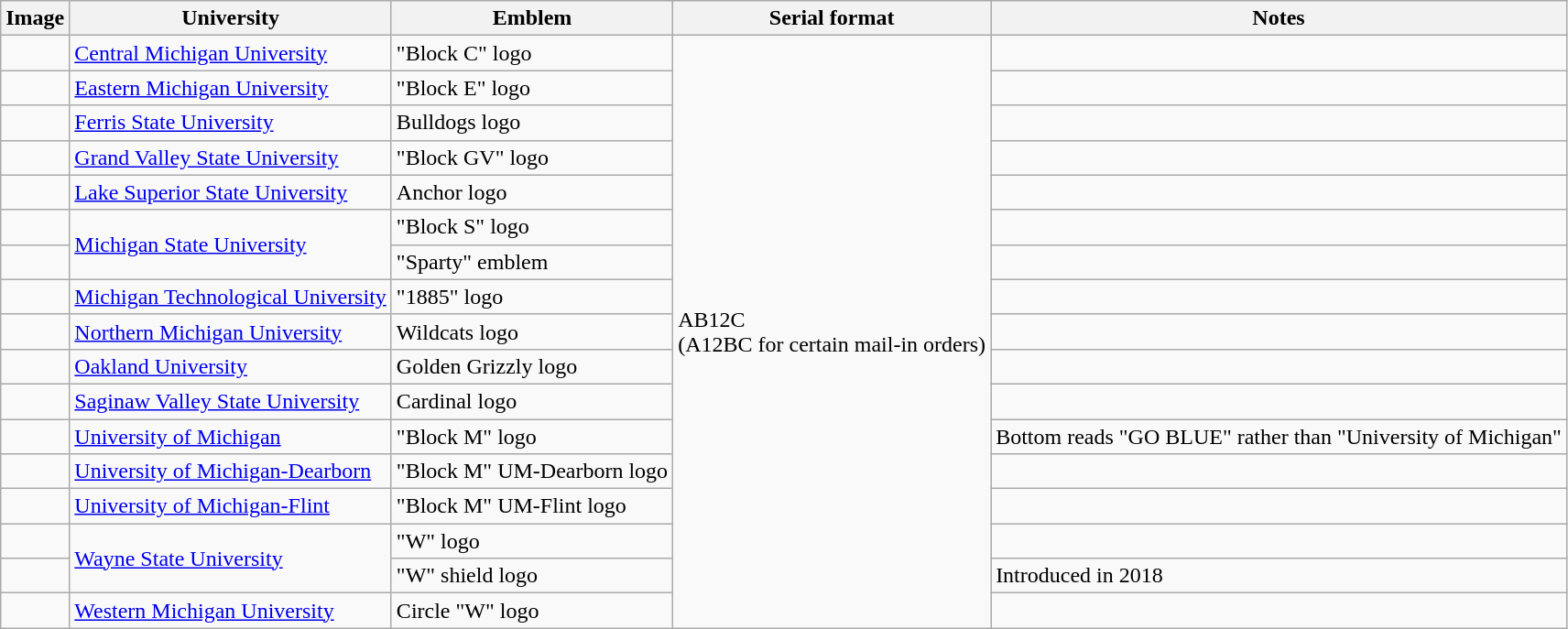<table class="wikitable">
<tr>
<th>Image</th>
<th>University</th>
<th>Emblem</th>
<th>Serial format</th>
<th>Notes</th>
</tr>
<tr>
<td></td>
<td><a href='#'>Central Michigan University</a></td>
<td>"Block C" logo</td>
<td rowspan="17">AB12C<br>(A12BC for certain mail-in orders)</td>
<td></td>
</tr>
<tr>
<td></td>
<td><a href='#'>Eastern Michigan University</a></td>
<td>"Block E" logo</td>
<td></td>
</tr>
<tr>
<td></td>
<td><a href='#'>Ferris State University</a></td>
<td>Bulldogs logo</td>
<td></td>
</tr>
<tr>
<td></td>
<td><a href='#'>Grand Valley State University</a></td>
<td>"Block GV" logo</td>
<td></td>
</tr>
<tr>
<td></td>
<td><a href='#'>Lake Superior State University</a></td>
<td>Anchor logo</td>
<td></td>
</tr>
<tr>
<td></td>
<td rowspan="2"><a href='#'>Michigan State University</a></td>
<td>"Block S" logo</td>
<td></td>
</tr>
<tr>
<td></td>
<td>"Sparty" emblem</td>
<td></td>
</tr>
<tr>
<td></td>
<td><a href='#'>Michigan Technological University</a></td>
<td>"1885" logo</td>
<td></td>
</tr>
<tr>
<td></td>
<td><a href='#'>Northern Michigan University</a></td>
<td>Wildcats logo</td>
<td></td>
</tr>
<tr>
<td></td>
<td><a href='#'>Oakland University</a></td>
<td>Golden Grizzly logo</td>
<td></td>
</tr>
<tr>
<td></td>
<td><a href='#'>Saginaw Valley State University</a></td>
<td>Cardinal logo</td>
<td></td>
</tr>
<tr>
<td></td>
<td><a href='#'>University of Michigan</a></td>
<td>"Block M" logo</td>
<td>Bottom reads "GO BLUE" rather than "University of Michigan"</td>
</tr>
<tr>
<td></td>
<td><a href='#'>University of Michigan-Dearborn</a></td>
<td>"Block M" UM-Dearborn logo</td>
<td></td>
</tr>
<tr>
<td></td>
<td><a href='#'>University of Michigan-Flint</a></td>
<td>"Block M" UM-Flint logo</td>
<td></td>
</tr>
<tr>
<td></td>
<td rowspan="2"><a href='#'>Wayne State University</a></td>
<td>"W" logo</td>
<td></td>
</tr>
<tr>
<td></td>
<td>"W" shield logo</td>
<td>Introduced in 2018</td>
</tr>
<tr>
<td></td>
<td><a href='#'>Western Michigan University</a></td>
<td>Circle "W" logo</td>
<td></td>
</tr>
</table>
